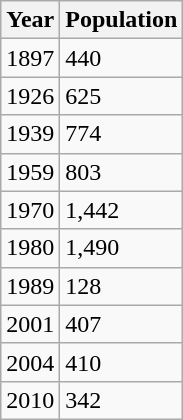<table class="wikitable">
<tr>
<th>Year</th>
<th>Population</th>
</tr>
<tr>
<td>1897</td>
<td>440</td>
</tr>
<tr>
<td>1926</td>
<td>625</td>
</tr>
<tr>
<td>1939</td>
<td>774</td>
</tr>
<tr>
<td>1959</td>
<td>803</td>
</tr>
<tr>
<td>1970</td>
<td>1,442</td>
</tr>
<tr>
<td>1980</td>
<td>1,490</td>
</tr>
<tr>
<td>1989</td>
<td>128</td>
</tr>
<tr>
<td>2001</td>
<td>407</td>
</tr>
<tr>
<td>2004</td>
<td>410</td>
</tr>
<tr>
<td>2010</td>
<td>342</td>
</tr>
</table>
